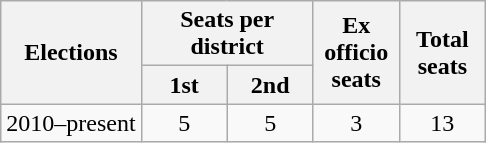<table class="wikitable">
<tr>
<th rowspan="2">Elections</th>
<th colspan="2">Seats per district</th>
<th rowspan="2" width="50px">Ex officio seats</th>
<th rowspan="2" width="50px">Total seats</th>
</tr>
<tr>
<th width="50px">1st</th>
<th width="50px">2nd</th>
</tr>
<tr align="center">
<td>2010–present</td>
<td>5</td>
<td>5</td>
<td>3</td>
<td>13</td>
</tr>
</table>
